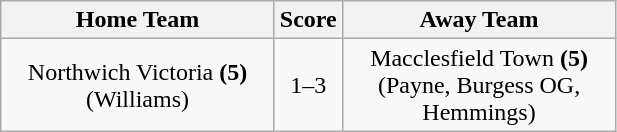<table class="wikitable" style="text-align:center;">
<tr>
<th width=175>Home Team</th>
<th width=20>Score</th>
<th width=175>Away Team</th>
</tr>
<tr>
<td>Northwich Victoria <strong>(5)</strong><br>(Williams)</td>
<td>1–3</td>
<td>Macclesfield Town <strong>(5)</strong><br>(Payne,  Burgess OG,  Hemmings)</td>
</tr>
</table>
